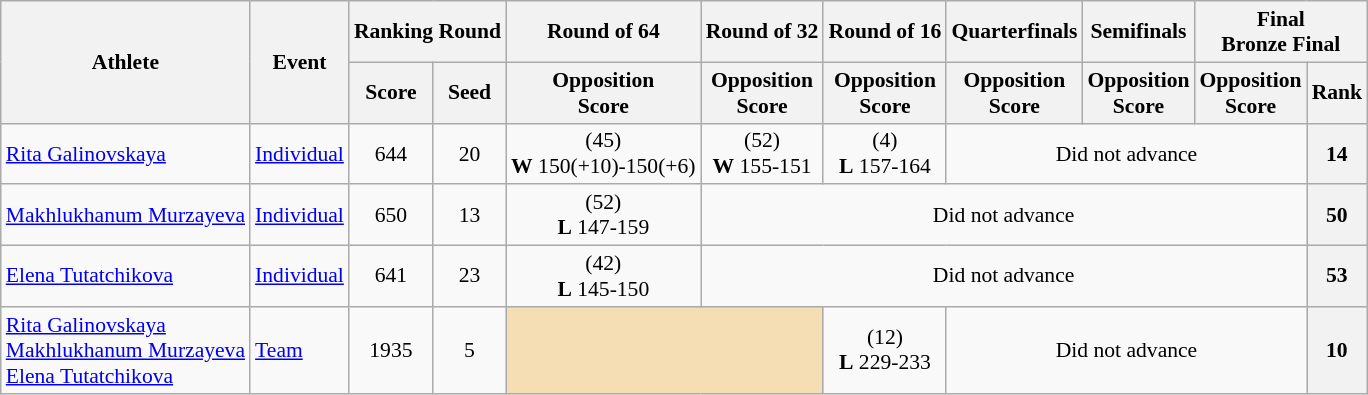<table class="wikitable" style="font-size:90%">
<tr>
<th rowspan="2">Athlete</th>
<th rowspan="2">Event</th>
<th colspan="2">Ranking Round</th>
<th>Round of 64</th>
<th>Round of 32</th>
<th>Round of 16</th>
<th>Quarterfinals</th>
<th>Semifinals</th>
<th colspan="2">Final<br>Bronze Final</th>
</tr>
<tr>
<th>Score</th>
<th>Seed</th>
<th>Opposition<br>Score</th>
<th>Opposition<br>Score</th>
<th>Opposition<br>Score</th>
<th>Opposition<br>Score</th>
<th>Opposition<br>Score</th>
<th>Opposition<br>Score</th>
<th>Rank</th>
</tr>
<tr>
<td><a href='#'>Rita Galinovskaya</a></td>
<td><a href='#'>Individual</a></td>
<td align="center">644</td>
<td align="center">20</td>
<td align="center"> (45)<br><strong>W</strong>  150(+10)-150(+6)</td>
<td align="center"> (52)<br><strong>W</strong>  155-151</td>
<td align="center"> (4)<br><strong>L</strong>  157-164</td>
<td colspan="3" align="center">Did not advance</td>
<th align=center>14</th>
</tr>
<tr>
<td><a href='#'>Makhlukhanum Murzayeva</a></td>
<td><a href='#'>Individual</a></td>
<td align="center">650</td>
<td align="center">13</td>
<td align="center"> (52)<br><strong>L</strong>  147-159</td>
<td colspan="5" align="center">Did not advance</td>
<th align=center>50</th>
</tr>
<tr>
<td><a href='#'>Elena Tutatchikova</a></td>
<td><a href='#'>Individual</a></td>
<td align="center">641</td>
<td align="center">23</td>
<td align="center"> (42)<br><strong>L</strong>  145-150</td>
<td colspan="5" align="center">Did not advance</td>
<th align=center>53</th>
</tr>
<tr>
<td><a href='#'>Rita Galinovskaya</a><br><a href='#'>Makhlukhanum Murzayeva</a><br><a href='#'>Elena Tutatchikova</a></td>
<td><a href='#'>Team</a></td>
<td align="center">1935</td>
<td align="center">5</td>
<td colspan ="2" bgcolor = "wheat"></td>
<td align="center"> (12)<br><strong>L</strong> 229-233</td>
<td colspan="3" align="center">Did not advance</td>
<th align=center>10</th>
</tr>
</table>
